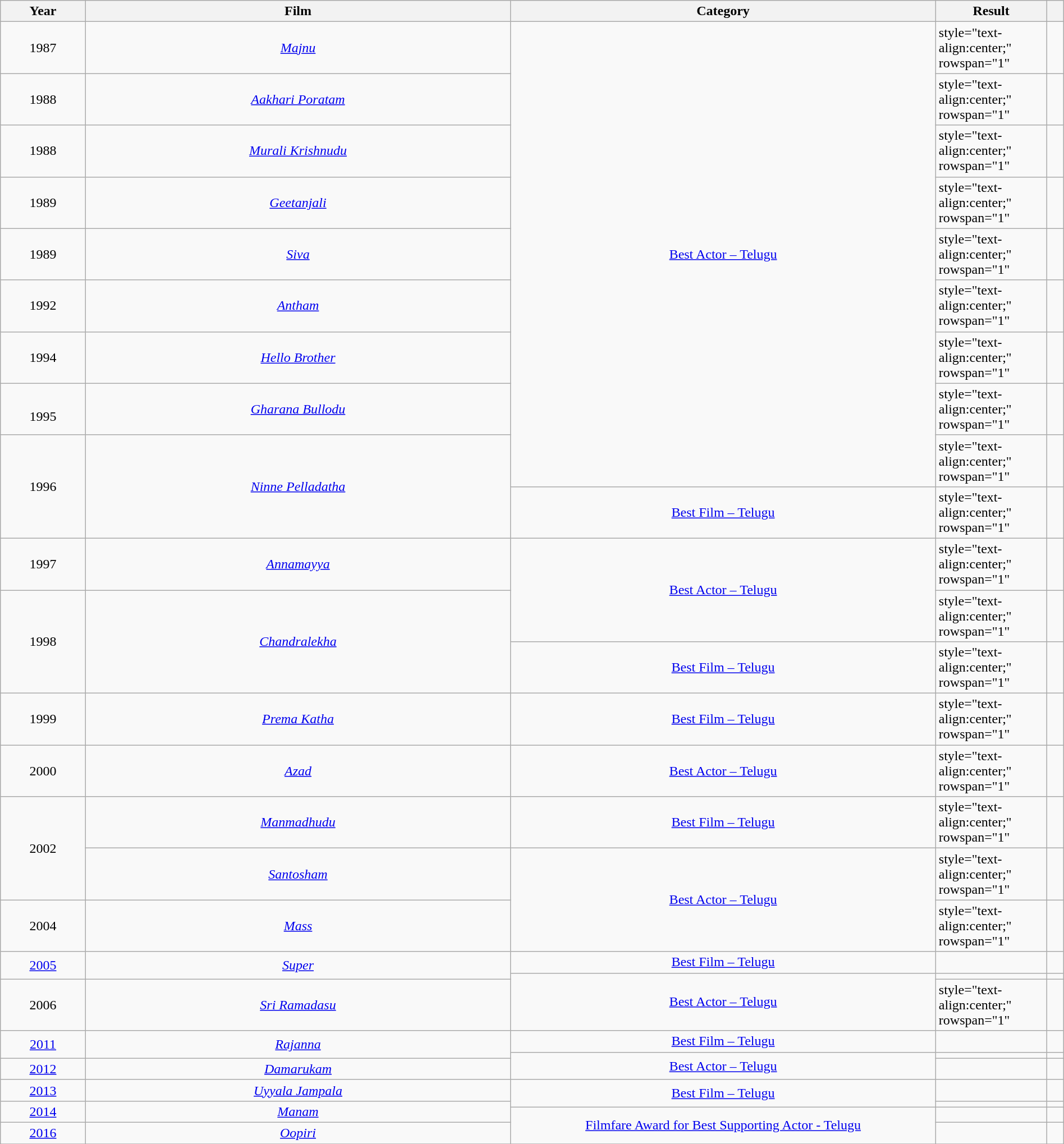<table class="wikitable sortable" style="width:100%;">
<tr>
<th style="width:5%;">Year</th>
<th style="width:25%;">Film</th>
<th style="width:25%;">Category</th>
<th style="width:5%;">Result</th>
<th style="width:1%;" class="unsortable"></th>
</tr>
<tr>
<td style="text-align:center;">1987</td>
<td style="text-align:center;"><em><a href='#'>Majnu</a></em></td>
<td rowspan="9" style="text-align:center;"><a href='#'>Best Actor – Telugu</a></td>
<td>style="text-align:center;" rowspan="1" </td>
<td></td>
</tr>
<tr>
<td style="text-align:center;">1988</td>
<td style="text-align:center;"><em><a href='#'>Aakhari Poratam</a></em></td>
<td>style="text-align:center;" rowspan="1" </td>
<td></td>
</tr>
<tr>
<td style="text-align:center;">1988</td>
<td style="text-align:center;"><em><a href='#'>Murali Krishnudu</a></em></td>
<td>style="text-align:center;" rowspan="1" </td>
<td></td>
</tr>
<tr>
<td style="text-align:center;">1989</td>
<td style="text-align:center;"><em><a href='#'>Geetanjali</a></em></td>
<td>style="text-align:center;" rowspan="1" </td>
<td></td>
</tr>
<tr>
<td style="text-align:center;">1989</td>
<td style="text-align:center;"><em><a href='#'>Siva</a></em></td>
<td>style="text-align:center;" rowspan="1" </td>
<td></td>
</tr>
<tr>
<td style="text-align:center;">1992</td>
<td style="text-align:center;"><em><a href='#'>Antham</a></em></td>
<td>style="text-align:center;" rowspan="1" </td>
<td></td>
</tr>
<tr>
<td style="text-align:center;">1994</td>
<td style="text-align:center;"><em><a href='#'>Hello Brother</a></em></td>
<td>style="text-align:center;" rowspan="1" </td>
<td></td>
</tr>
<tr>
<td style="text-align:center;"><br>1995</td>
<td style="text-align:center;"><em><a href='#'>Gharana Bullodu</a></em></td>
<td>style="text-align:center;" rowspan="1" </td>
<td></td>
</tr>
<tr>
<td rowspan="2" style="text-align:center;">1996</td>
<td rowspan="2" style="text-align:center;"><em><a href='#'>Ninne Pelladatha</a></em></td>
<td>style="text-align:center;" rowspan="1" </td>
<td></td>
</tr>
<tr>
<td style="text-align:center;"><a href='#'>Best Film – Telugu</a> </td>
<td>style="text-align:center;" rowspan="1" </td>
<td></td>
</tr>
<tr>
<td style="text-align:center;">1997</td>
<td style="text-align:center;"><em><a href='#'>Annamayya</a></em></td>
<td rowspan="2" style="text-align:center;"><a href='#'>Best Actor – Telugu</a></td>
<td>style="text-align:center;" rowspan="1" </td>
<td></td>
</tr>
<tr>
<td rowspan="2" style="text-align:center;">1998</td>
<td rowspan="2" style="text-align:center;"><em><a href='#'>Chandralekha</a></em></td>
<td>style="text-align:center;" rowspan="1" </td>
<td></td>
</tr>
<tr>
<td style="text-align:center;"><a href='#'>Best Film – Telugu</a> </td>
<td>style="text-align:center;" rowspan="1" </td>
<td></td>
</tr>
<tr>
<td style="text-align:center;">1999</td>
<td style="text-align:center;"><em><a href='#'>Prema Katha</a></em></td>
<td style="text-align:center;"><a href='#'>Best Film – Telugu</a> </td>
<td>style="text-align:center;" rowspan="1" </td>
<td></td>
</tr>
<tr>
<td style="text-align:center;">2000</td>
<td style="text-align:center;"><em><a href='#'>Azad</a></em></td>
<td style="text-align:center;"><a href='#'>Best Actor – Telugu</a></td>
<td>style="text-align:center;" rowspan="1" </td>
<td></td>
</tr>
<tr>
<td rowspan="2" style="text-align:center;">2002</td>
<td style="text-align:center;"><em><a href='#'>Manmadhudu</a></em></td>
<td style="text-align:center;"><a href='#'>Best Film – Telugu</a> </td>
<td>style="text-align:center;" rowspan="1" </td>
<td></td>
</tr>
<tr>
<td style="text-align:center;"><em><a href='#'>Santosham</a></em></td>
<td rowspan="2" style="text-align:center;"><a href='#'>Best Actor – Telugu</a></td>
<td>style="text-align:center;" rowspan="1" </td>
<td></td>
</tr>
<tr>
<td style="text-align:center;">2004</td>
<td style="text-align:center;"><em><a href='#'>Mass</a></em></td>
<td>style="text-align:center;" rowspan="1" </td>
<td></td>
</tr>
<tr>
<td style="text-align:center;" rowspan="2"><a href='#'>2005</a></td>
<td style="text-align:center;" rowspan="2"><em><a href='#'>Super</a></em></td>
<td style="text-align:center;"><a href='#'>Best Film – Telugu</a> </td>
<td></td>
<td style="text-align:center;"></td>
</tr>
<tr>
<td rowspan="2" style="text-align:center;"><a href='#'>Best Actor – Telugu</a></td>
<td></td>
<td style="text-align:center;"></td>
</tr>
<tr>
<td style="text-align:center;">2006</td>
<td style="text-align:center;"><em><a href='#'>Sri Ramadasu</a></em></td>
<td>style="text-align:center;" rowspan="1" </td>
<td></td>
</tr>
<tr>
<td style="text-align:center;" rowspan="2"><a href='#'>2011</a></td>
<td style="text-align:center;" rowspan="2"><em><a href='#'>Rajanna</a></em></td>
<td style="text-align:center;"><a href='#'>Best Film – Telugu</a> </td>
<td></td>
<td style="text-align:center;"></td>
</tr>
<tr>
<td rowspan="2" style="text-align:center;"><a href='#'>Best Actor – Telugu</a></td>
<td></td>
<td style="text-align:center;"></td>
</tr>
<tr>
<td style="text-align:center;"><a href='#'>2012</a></td>
<td style="text-align:center;"><em><a href='#'>Damarukam</a></em></td>
<td></td>
<td style="text-align:center;"></td>
</tr>
<tr>
<td style="text-align:center;"><a href='#'>2013</a></td>
<td style="text-align:center;"><em><a href='#'>Uyyala Jampala</a></em></td>
<td rowspan="2" style="text-align:center;"><a href='#'>Best Film – Telugu</a> </td>
<td></td>
<td style="text-align:center;"></td>
</tr>
<tr>
<td style="text-align:center;" rowspan="2"><a href='#'>2014</a></td>
<td style="text-align:center;" rowspan="2"><em><a href='#'>Manam</a></em></td>
<td></td>
<td style="text-align:center;"></td>
</tr>
<tr>
<td rowspan="2" style="text-align:center;"><a href='#'>Filmfare Award for Best  Supporting Actor - Telugu</a></td>
<td></td>
<td style="text-align:center;"></td>
</tr>
<tr>
<td style="text-align:center;"><a href='#'>2016</a></td>
<td style="text-align:center;"><em><a href='#'>Oopiri</a></em></td>
<td></td>
<td style="text-align:center;"></td>
</tr>
<tr>
</tr>
</table>
